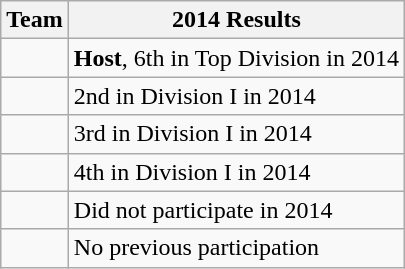<table class="wikitable">
<tr>
<th>Team</th>
<th>2014 Results</th>
</tr>
<tr>
<td></td>
<td><strong>Host</strong>, 6th in Top Division in 2014</td>
</tr>
<tr>
<td></td>
<td>2nd in Division I in 2014</td>
</tr>
<tr>
<td></td>
<td>3rd in Division I in 2014</td>
</tr>
<tr>
<td></td>
<td>4th in Division I in 2014</td>
</tr>
<tr>
<td></td>
<td>Did not participate in 2014</td>
</tr>
<tr>
<td></td>
<td>No previous participation</td>
</tr>
</table>
